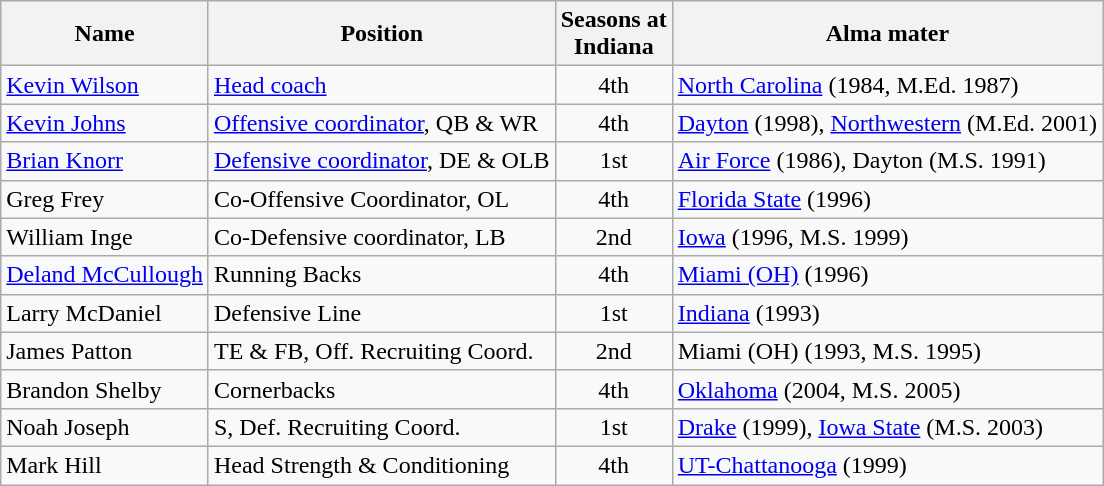<table class="wikitable">
<tr>
<th>Name</th>
<th>Position</th>
<th>Seasons at<br>Indiana</th>
<th>Alma mater</th>
</tr>
<tr align="left">
<td><a href='#'>Kevin Wilson</a></td>
<td><a href='#'>Head coach</a></td>
<td - align="center">4th</td>
<td><a href='#'>North Carolina</a> (1984, M.Ed. 1987)</td>
</tr>
<tr align="left">
<td><a href='#'>Kevin Johns</a></td>
<td><a href='#'>Offensive coordinator</a>, QB & WR</td>
<td - align="center">4th</td>
<td><a href='#'>Dayton</a> (1998), <a href='#'>Northwestern</a> (M.Ed. 2001)</td>
</tr>
<tr align="left">
<td><a href='#'>Brian Knorr</a></td>
<td><a href='#'>Defensive coordinator</a>, DE & OLB</td>
<td - align="center">1st</td>
<td><a href='#'>Air Force</a> (1986), Dayton (M.S. 1991)</td>
</tr>
<tr align="left">
<td>Greg Frey</td>
<td>Co-Offensive Coordinator, OL</td>
<td - align="center">4th</td>
<td><a href='#'>Florida State</a> (1996)</td>
</tr>
<tr align="left">
<td>William Inge</td>
<td>Co-Defensive coordinator, LB</td>
<td - align="center">2nd</td>
<td><a href='#'>Iowa</a> (1996, M.S. 1999)</td>
</tr>
<tr align="left">
<td><a href='#'>Deland McCullough</a></td>
<td>Running Backs</td>
<td - align="center">4th</td>
<td><a href='#'>Miami (OH)</a> (1996)</td>
</tr>
<tr align="left">
<td>Larry McDaniel</td>
<td>Defensive Line</td>
<td - align="center">1st</td>
<td><a href='#'>Indiana</a> (1993)</td>
</tr>
<tr align="left">
<td>James Patton</td>
<td>TE & FB, Off. Recruiting Coord.</td>
<td - align="center">2nd</td>
<td>Miami (OH) (1993, M.S. 1995)</td>
</tr>
<tr align="left">
<td>Brandon Shelby</td>
<td>Cornerbacks</td>
<td - align="center">4th</td>
<td><a href='#'>Oklahoma</a> (2004, M.S. 2005)</td>
</tr>
<tr align="left">
<td>Noah Joseph</td>
<td>S, Def. Recruiting Coord.</td>
<td - align="center">1st</td>
<td><a href='#'>Drake</a> (1999), <a href='#'>Iowa State</a> (M.S. 2003)</td>
</tr>
<tr align="left">
<td>Mark Hill</td>
<td>Head Strength & Conditioning</td>
<td - align="center">4th</td>
<td><a href='#'>UT-Chattanooga</a> (1999)</td>
</tr>
</table>
